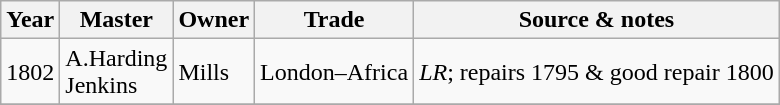<table class=" wikitable">
<tr>
<th>Year</th>
<th>Master</th>
<th>Owner</th>
<th>Trade</th>
<th>Source & notes</th>
</tr>
<tr>
<td>1802</td>
<td>A.Harding<br>Jenkins</td>
<td>Mills</td>
<td>London–Africa</td>
<td><em>LR</em>; repairs 1795 & good repair 1800</td>
</tr>
<tr>
</tr>
</table>
